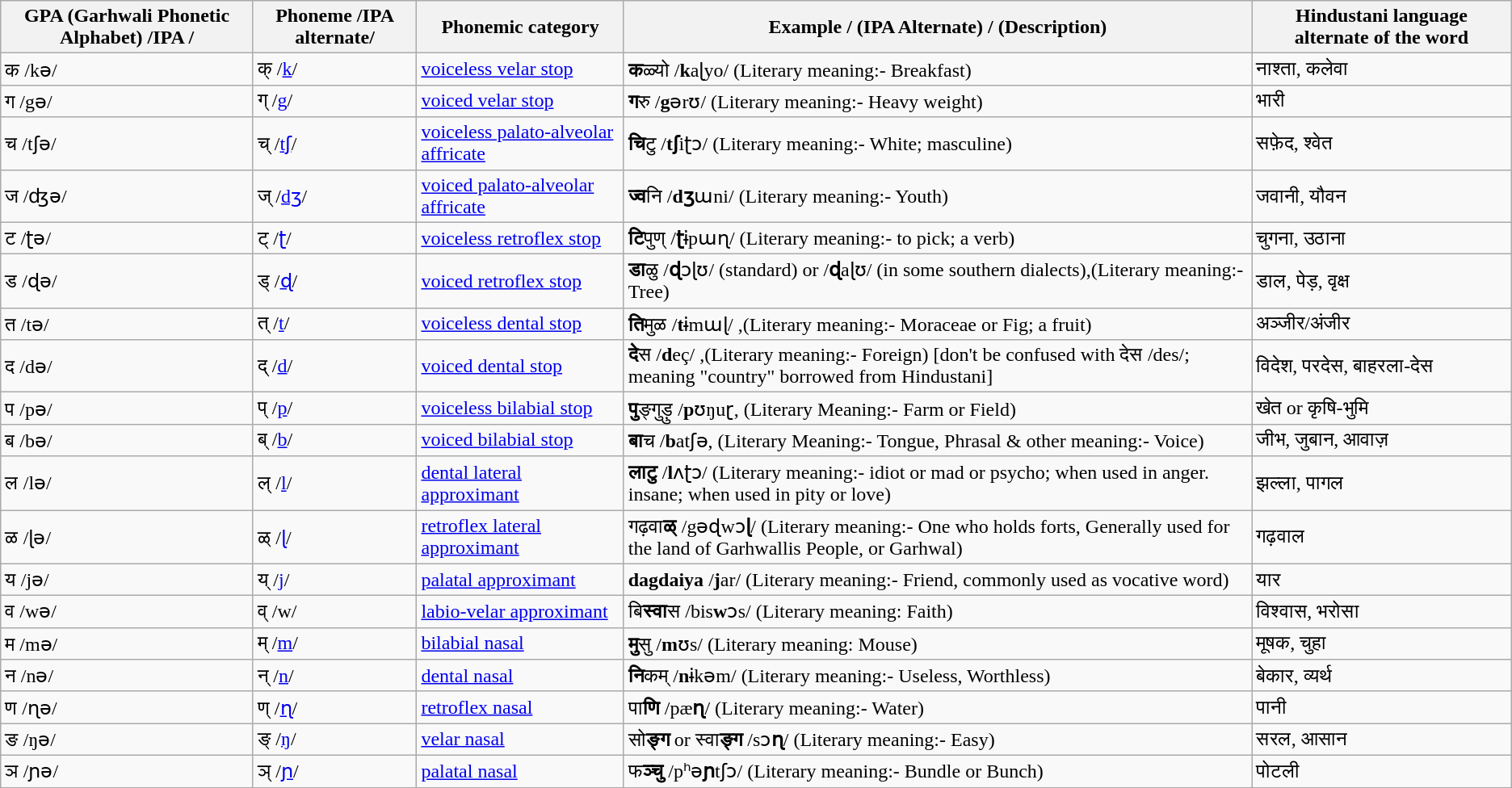<table class="wikitable">
<tr>
<th>GPA (Garhwali Phonetic Alphabet) /IPA /</th>
<th>Phoneme /IPA alternate/</th>
<th>Phonemic category</th>
<th>Example / (IPA Alternate) / (Description)</th>
<th>Hindustani language alternate of the word</th>
</tr>
<tr>
<td>क /kə/</td>
<td>क् /<a href='#'>k</a>/</td>
<td><a href='#'>voiceless velar stop</a></td>
<td><strong>क</strong>ळ्यो /<strong>k</strong>aɭyo/ (Literary meaning:- Breakfast)</td>
<td>नाश्ता, कलेवा</td>
</tr>
<tr>
<td>ग /gə/</td>
<td>ग् /<a href='#'>g</a>/</td>
<td><a href='#'>voiced velar stop</a></td>
<td><strong>ग</strong>रु /<strong>g</strong>ərʊ/ (Literary meaning:- Heavy weight)</td>
<td>भारी</td>
</tr>
<tr>
<td>च /tʃə/</td>
<td>च् /<a href='#'>tʃ</a>/</td>
<td><a href='#'>voiceless palato-alveolar affricate</a></td>
<td><strong>चि</strong>टु /<strong>tʃ</strong>iʈɔ/ (Literary meaning:- White; masculine)</td>
<td>सफ़ेद, श्वेत</td>
</tr>
<tr>
<td>ज /ʤə/</td>
<td>ज् /<a href='#'>dʒ</a>/</td>
<td><a href='#'>voiced palato-alveolar affricate</a></td>
<td><strong>ज्व</strong>नि /<strong>dʒ</strong>ɯni/ (Literary meaning:- Youth)</td>
<td>जवानी, यौवन</td>
</tr>
<tr>
<td>ट /ʈə/</td>
<td>ट् /<a href='#'>ʈ</a>/</td>
<td><a href='#'>voiceless retroflex stop</a></td>
<td><strong>टि</strong>पुण् /<strong>ʈ</strong>ɨpɯɳ/ (Literary meaning:- to pick; a verb)</td>
<td>चुगना, उठाना</td>
</tr>
<tr>
<td>ड /ɖə/</td>
<td>ड् /<a href='#'>ɖ</a>/</td>
<td><a href='#'>voiced retroflex stop</a></td>
<td><strong>डा</strong>ळु /<strong>ɖ</strong>ɔɭʊ/ (standard) or /<strong>ɖ</strong>aɭʊ/ (in some southern dialects),(Literary meaning:- Tree)</td>
<td>डाल, पेड़, वृक्ष</td>
</tr>
<tr>
<td>त /tə/</td>
<td>त् /<a href='#'>t</a>/</td>
<td><a href='#'>voiceless dental stop</a></td>
<td><strong>ति</strong>मुळ /<strong>t</strong>ɨmɯɭ/ ,(Literary meaning:- Moraceae or Fig; a fruit)</td>
<td>अञ्जीर/अंजीर</td>
</tr>
<tr>
<td>द /də/</td>
<td>द् /<a href='#'>d</a>/</td>
<td><a href='#'>voiced dental stop</a></td>
<td><strong>दे</strong>स /<strong>d</strong>eç/ ,(Literary meaning:- Foreign) [don't be confused with देस /des/; meaning "country" borrowed from Hindustani]</td>
<td>विदेश, परदेस, बाहरला-देस</td>
</tr>
<tr>
<td>प /pə/</td>
<td>प् /<a href='#'>p</a>/</td>
<td><a href='#'>voiceless bilabial stop</a></td>
<td><strong>पु</strong>ङ्गुड़ु  /<strong>p</strong>ʊŋuɽ, (Literary Meaning:- Farm or Field)</td>
<td>खेत or कृषि-भुमि</td>
</tr>
<tr>
<td>ब /bə/</td>
<td>ब् /<a href='#'>b</a>/</td>
<td><a href='#'>voiced bilabial stop</a></td>
<td><strong>बा</strong>च  /<strong>b</strong>atʃə, (Literary Meaning:- Tongue, Phrasal & other meaning:- Voice)</td>
<td>जीभ, जुबान, आवाज़</td>
</tr>
<tr>
<td>ल /lə/</td>
<td>ल् /<a href='#'>l</a>/</td>
<td><a href='#'>dental lateral approximant</a></td>
<td><strong>लाटु</strong> /<strong>l</strong>ʌʈɔ/ (Literary meaning:- idiot or mad or psycho; when used in anger. insane; when used in pity or love)</td>
<td>झल्ला, पागल</td>
</tr>
<tr>
<td>ळ /ɭə/</td>
<td>ळ् /<a href='#'>ɭ</a>/</td>
<td><a href='#'>retroflex lateral approximant</a></td>
<td>गढ़वा<strong>ळ्</strong> /gəɖwɔ<strong>ɭ</strong>/ (Literary meaning:- One who holds forts, Generally used for the land of Garhwallis People, or Garhwal)</td>
<td>गढ़वाल</td>
</tr>
<tr>
<td>य /jə/</td>
<td>य् /<a href='#'>j</a>/</td>
<td><a href='#'>palatal approximant</a></td>
<td><strong>dagdaiya</strong> /<strong>j</strong>ar/ (Literary meaning:- Friend, commonly used as vocative word)</td>
<td>यार</td>
</tr>
<tr>
<td>व /wə/</td>
<td>व् /w/</td>
<td><a href='#'>labio-velar approximant</a></td>
<td>बि<strong>स्वा</strong>स /bis<strong>w</strong>ɔs/ (Literary meaning: Faith)</td>
<td>विश्वास, भरोसा</td>
</tr>
<tr>
<td>म /mə/</td>
<td>म् /<a href='#'>m</a>/</td>
<td><a href='#'>bilabial nasal</a></td>
<td><strong>मु</strong>सु /<strong>m</strong>ʊs/ (Literary meaning: Mouse)</td>
<td>मूषक, चुहा</td>
</tr>
<tr>
<td>न /nə/</td>
<td>न् /<a href='#'>n</a>/</td>
<td><a href='#'>dental nasal</a></td>
<td><strong>नि</strong>कम् /<strong>n</strong>ɨkəm/ (Literary meaning:- Useless, Worthless)</td>
<td>बेकार, व्यर्थ</td>
</tr>
<tr>
<td>ण /ɳə/</td>
<td>ण् /<a href='#'>ɳ</a>/</td>
<td><a href='#'>retroflex nasal</a></td>
<td>पा<strong>णि</strong> /pæ<strong>ɳ</strong>/ (Literary meaning:- Water)</td>
<td>पानी</td>
</tr>
<tr>
<td>ङ /ŋə/</td>
<td>ङ् /<a href='#'>ŋ</a>/</td>
<td><a href='#'>velar nasal</a></td>
<td>सो<strong>ङ्ग</strong> or स्वा<strong>ङ्ग</strong> /sɔ<strong>ɳ</strong>/ (Literary meaning:- Easy)</td>
<td>सरल, आसान</td>
</tr>
<tr>
<td>ञ /ɲə/</td>
<td>ञ् /<a href='#'>ɲ</a>/</td>
<td><a href='#'>palatal nasal</a></td>
<td>फ<strong>ञ्चु</strong> /pʰə<strong>ɲ</strong>tʃɔ/ (Literary meaning:- Bundle or Bunch)</td>
<td>पोटली</td>
</tr>
</table>
